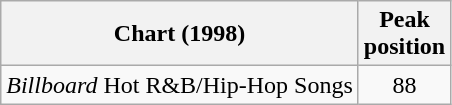<table class="wikitable">
<tr>
<th>Chart (1998)</th>
<th>Peak<br>position</th>
</tr>
<tr>
<td><em>Billboard</em> Hot R&B/Hip-Hop Songs</td>
<td align="center">88</td>
</tr>
</table>
